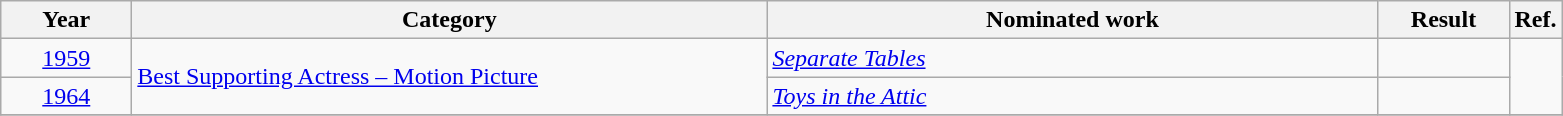<table class="wikitable">
<tr>
<th scope="col" style="width:5em;">Year</th>
<th scope="col" style="width:26em;">Category</th>
<th scope="col" style="width:25em;">Nominated work</th>
<th scope="col" style="width:5em;">Result</th>
<th>Ref.</th>
</tr>
<tr>
<td style="text-align:center;"><a href='#'>1959</a></td>
<td rowspan=2><a href='#'>Best Supporting Actress – Motion Picture</a></td>
<td><em><a href='#'>Separate Tables</a></em></td>
<td></td>
<td rowspan=2></td>
</tr>
<tr>
<td style="text-align:center;"><a href='#'>1964</a></td>
<td><em><a href='#'>Toys in the Attic</a></em></td>
<td></td>
</tr>
<tr>
</tr>
</table>
